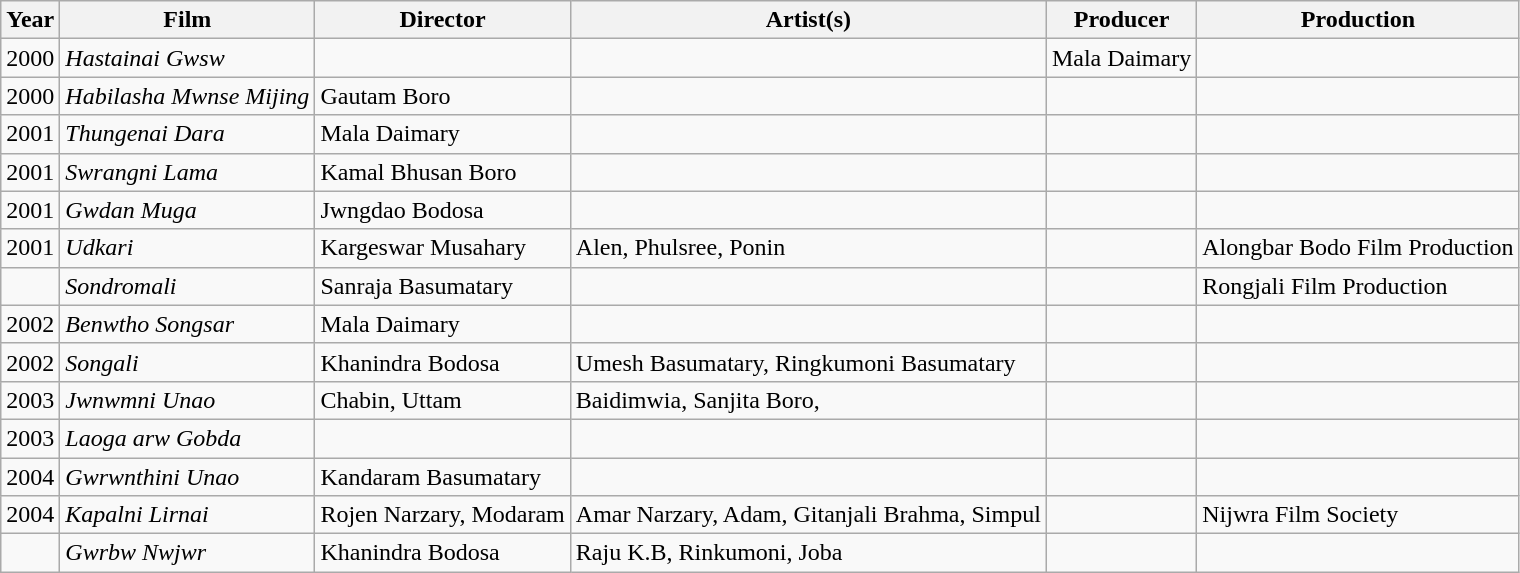<table class="wikitable sortable mw-collapsible" border="0">
<tr>
<th>Year</th>
<th>Film</th>
<th>Director</th>
<th>Artist(s)</th>
<th>Producer</th>
<th>Production</th>
</tr>
<tr>
<td style="text-align: center;">2000</td>
<td><em>Hastainai Gwsw</em></td>
<td></td>
<td></td>
<td>Mala Daimary</td>
<td></td>
</tr>
<tr>
<td style="text-align: center;">2000</td>
<td><em>Habilasha Mwnse Mijing</em></td>
<td>Gautam Boro</td>
<td></td>
<td></td>
<td></td>
</tr>
<tr>
<td style="text-align: center;">2001</td>
<td><em>Thungenai Dara</em></td>
<td>Mala Daimary</td>
<td></td>
<td></td>
<td></td>
</tr>
<tr>
<td style="text-align: center;">2001</td>
<td><em>Swrangni Lama</em></td>
<td>Kamal Bhusan Boro</td>
<td></td>
<td></td>
<td></td>
</tr>
<tr>
<td style="text-align: center;">2001</td>
<td><em>Gwdan Muga</em></td>
<td>Jwngdao Bodosa</td>
<td></td>
<td></td>
<td></td>
</tr>
<tr>
<td style="text-align: center;">2001</td>
<td><em>Udkari</em></td>
<td>Kargeswar Musahary</td>
<td>Alen, Phulsree, Ponin</td>
<td></td>
<td>Alongbar Bodo Film Production</td>
</tr>
<tr>
<td style="text-align: center;"></td>
<td><em>Sondromali</em></td>
<td>Sanraja Basumatary</td>
<td></td>
<td></td>
<td>Rongjali Film Production</td>
</tr>
<tr>
<td style="text-align: center;">2002</td>
<td><em>Benwtho Songsar</em></td>
<td>Mala Daimary</td>
<td></td>
<td></td>
</tr>
<tr>
<td style="text-align: center;">2002</td>
<td><em>Songali</em></td>
<td>Khanindra Bodosa</td>
<td>Umesh Basumatary, Ringkumoni Basumatary</td>
<td></td>
<td></td>
</tr>
<tr>
<td style="text-align: center;">2003</td>
<td><em>Jwnwmni Unao</em></td>
<td>Chabin, Uttam</td>
<td>Baidimwia, Sanjita Boro,</td>
<td></td>
<td></td>
</tr>
<tr>
<td style="text-align: center;">2003</td>
<td><em>Laoga arw Gobda</em></td>
<td></td>
<td></td>
<td></td>
<td></td>
</tr>
<tr>
<td style="text-align: center;">2004</td>
<td><em>Gwrwnthini Unao</em></td>
<td>Kandaram Basumatary</td>
<td></td>
<td></td>
<td></td>
</tr>
<tr>
<td style="text-align: center;">2004</td>
<td><em>Kapalni Lirnai</em></td>
<td>Rojen Narzary, Modaram</td>
<td>Amar Narzary, Adam, Gitanjali Brahma, Simpul</td>
<td></td>
<td>Nijwra Film Society</td>
</tr>
<tr>
<td style="text-align: center;"></td>
<td><em>Gwrbw Nwjwr</em></td>
<td>Khanindra Bodosa</td>
<td>Raju K.B, Rinkumoni, Joba</td>
<td></td>
<td></td>
</tr>
</table>
